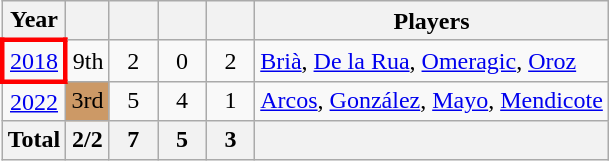<table class="wikitable" style="text-align: center;">
<tr>
<th>Year</th>
<th></th>
<th width=25px></th>
<th width=25px></th>
<th width=25px></th>
<th>Players</th>
</tr>
<tr>
<td style="border: 3px solid red"> <a href='#'>2018</a></td>
<td>9th</td>
<td>2</td>
<td>0</td>
<td>2</td>
<td align=left><a href='#'>Brià</a>, <a href='#'>De la Rua</a>, <a href='#'>Omeragic</a>, <a href='#'>Oroz</a></td>
</tr>
<tr>
<td> <a href='#'>2022</a></td>
<td bgcolor=cc9966>3rd</td>
<td>5</td>
<td>4</td>
<td>1</td>
<td align=left><a href='#'>Arcos</a>, <a href='#'>González</a>, <a href='#'>Mayo</a>, <a href='#'>Mendicote</a></td>
</tr>
<tr>
<th><strong>Total</strong></th>
<th>2/2</th>
<th>7</th>
<th>5</th>
<th>3</th>
<th></th>
</tr>
</table>
